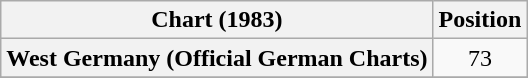<table class="wikitable sortable plainrowheaders" style="text-align:center">
<tr>
<th scope="col">Chart (1983)</th>
<th scope="col">Position</th>
</tr>
<tr>
<th scope="row">West Germany (Official German Charts)</th>
<td>73</td>
</tr>
<tr>
</tr>
</table>
